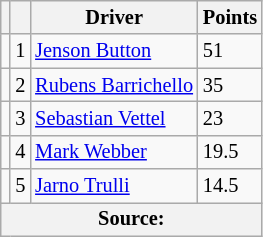<table class="wikitable" style="font-size: 85%;">
<tr>
<th></th>
<th></th>
<th>Driver</th>
<th>Points</th>
</tr>
<tr>
<td></td>
<td align="center">1</td>
<td> <a href='#'>Jenson Button</a></td>
<td>51</td>
</tr>
<tr>
<td></td>
<td align="center">2</td>
<td> <a href='#'>Rubens Barrichello</a></td>
<td>35</td>
</tr>
<tr>
<td></td>
<td align="center">3</td>
<td> <a href='#'>Sebastian Vettel</a></td>
<td>23</td>
</tr>
<tr>
<td></td>
<td align="center">4</td>
<td> <a href='#'>Mark Webber</a></td>
<td>19.5</td>
</tr>
<tr>
<td></td>
<td align="center">5</td>
<td> <a href='#'>Jarno Trulli</a></td>
<td>14.5</td>
</tr>
<tr>
<th colspan=4>Source:</th>
</tr>
</table>
